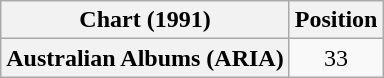<table class="wikitable plainrowheaders" style="text-align:center">
<tr>
<th scope="col">Chart (1991)</th>
<th scope="col">Position</th>
</tr>
<tr>
<th scope="row">Australian Albums (ARIA)</th>
<td>33</td>
</tr>
</table>
